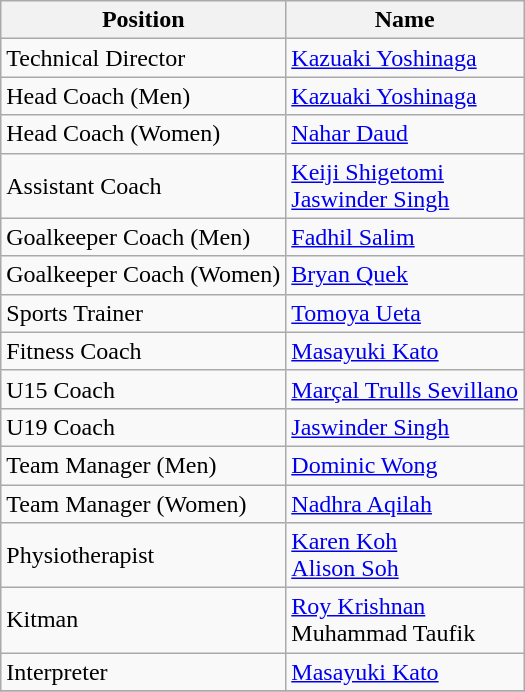<table class="wikitable">
<tr>
<th>Position</th>
<th>Name</th>
</tr>
<tr>
<td>Technical Director</td>
<td> <a href='#'>Kazuaki Yoshinaga</a></td>
</tr>
<tr>
<td>Head Coach (Men)</td>
<td> <a href='#'>Kazuaki Yoshinaga</a></td>
</tr>
<tr>
<td>Head Coach (Women)</td>
<td> <a href='#'>Nahar Daud</a></td>
</tr>
<tr>
<td>Assistant Coach</td>
<td> <a href='#'>Keiji Shigetomi</a> <br>  <a href='#'>Jaswinder Singh</a></td>
</tr>
<tr>
<td>Goalkeeper Coach (Men)</td>
<td> <a href='#'>Fadhil Salim</a></td>
</tr>
<tr>
<td>Goalkeeper Coach (Women)</td>
<td> <a href='#'>Bryan Quek</a></td>
</tr>
<tr>
<td>Sports Trainer</td>
<td> <a href='#'>Tomoya Ueta</a></td>
</tr>
<tr>
<td>Fitness Coach</td>
<td> <a href='#'>Masayuki Kato</a></td>
</tr>
<tr>
<td>U15 Coach</td>
<td> <a href='#'>Marçal Trulls Sevillano</a></td>
</tr>
<tr>
<td>U19 Coach</td>
<td> <a href='#'>Jaswinder Singh</a></td>
</tr>
<tr>
<td>Team Manager (Men)</td>
<td> <a href='#'>Dominic Wong</a></td>
</tr>
<tr>
<td>Team Manager (Women)</td>
<td> <a href='#'>Nadhra Aqilah</a></td>
</tr>
<tr>
<td>Physiotherapist</td>
<td> <a href='#'>Karen Koh</a> <br>  <a href='#'>Alison Soh</a></td>
</tr>
<tr>
<td>Kitman</td>
<td> <a href='#'>Roy Krishnan</a> <br>  Muhammad Taufik</td>
</tr>
<tr>
<td>Interpreter</td>
<td> <a href='#'>Masayuki Kato</a></td>
</tr>
<tr>
</tr>
</table>
